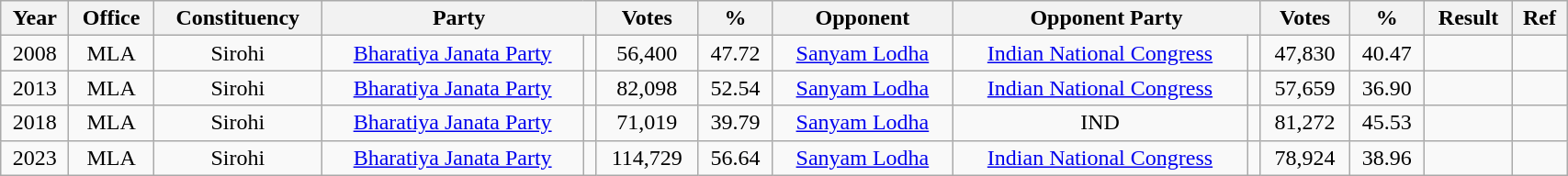<table class="wikitable" style="width:90%; text-align: center;">
<tr>
<th>Year</th>
<th>Office</th>
<th>Constituency</th>
<th colspan=2>Party</th>
<th>Votes</th>
<th>%</th>
<th>Opponent</th>
<th colspan=2>Opponent Party</th>
<th>Votes</th>
<th>%</th>
<th>Result</th>
<th>Ref</th>
</tr>
<tr>
<td>2008</td>
<td>MLA</td>
<td>Sirohi</td>
<td><a href='#'>Bharatiya Janata Party</a></td>
<td></td>
<td>56,400</td>
<td>47.72</td>
<td><a href='#'>Sanyam Lodha</a></td>
<td><a href='#'>Indian National Congress</a></td>
<td></td>
<td>47,830</td>
<td>40.47</td>
<td></td>
<td></td>
</tr>
<tr>
<td>2013</td>
<td>MLA</td>
<td>Sirohi</td>
<td><a href='#'>Bharatiya Janata Party</a></td>
<td></td>
<td>82,098</td>
<td>52.54</td>
<td><a href='#'>Sanyam Lodha</a></td>
<td><a href='#'>Indian National Congress</a></td>
<td></td>
<td>57,659</td>
<td>36.90</td>
<td></td>
<td></td>
</tr>
<tr>
<td>2018</td>
<td>MLA</td>
<td>Sirohi</td>
<td><a href='#'>Bharatiya Janata Party</a></td>
<td></td>
<td>71,019</td>
<td>39.79</td>
<td><a href='#'>Sanyam Lodha</a></td>
<td>IND</td>
<td></td>
<td>81,272</td>
<td>45.53</td>
<td></td>
<td></td>
</tr>
<tr>
<td>2023</td>
<td>MLA</td>
<td>Sirohi</td>
<td><a href='#'>Bharatiya Janata Party</a></td>
<td></td>
<td>114,729</td>
<td>56.64</td>
<td><a href='#'>Sanyam Lodha</a></td>
<td><a href='#'>Indian National Congress</a></td>
<td></td>
<td>78,924</td>
<td>38.96</td>
<td></td>
<td></td>
</tr>
</table>
